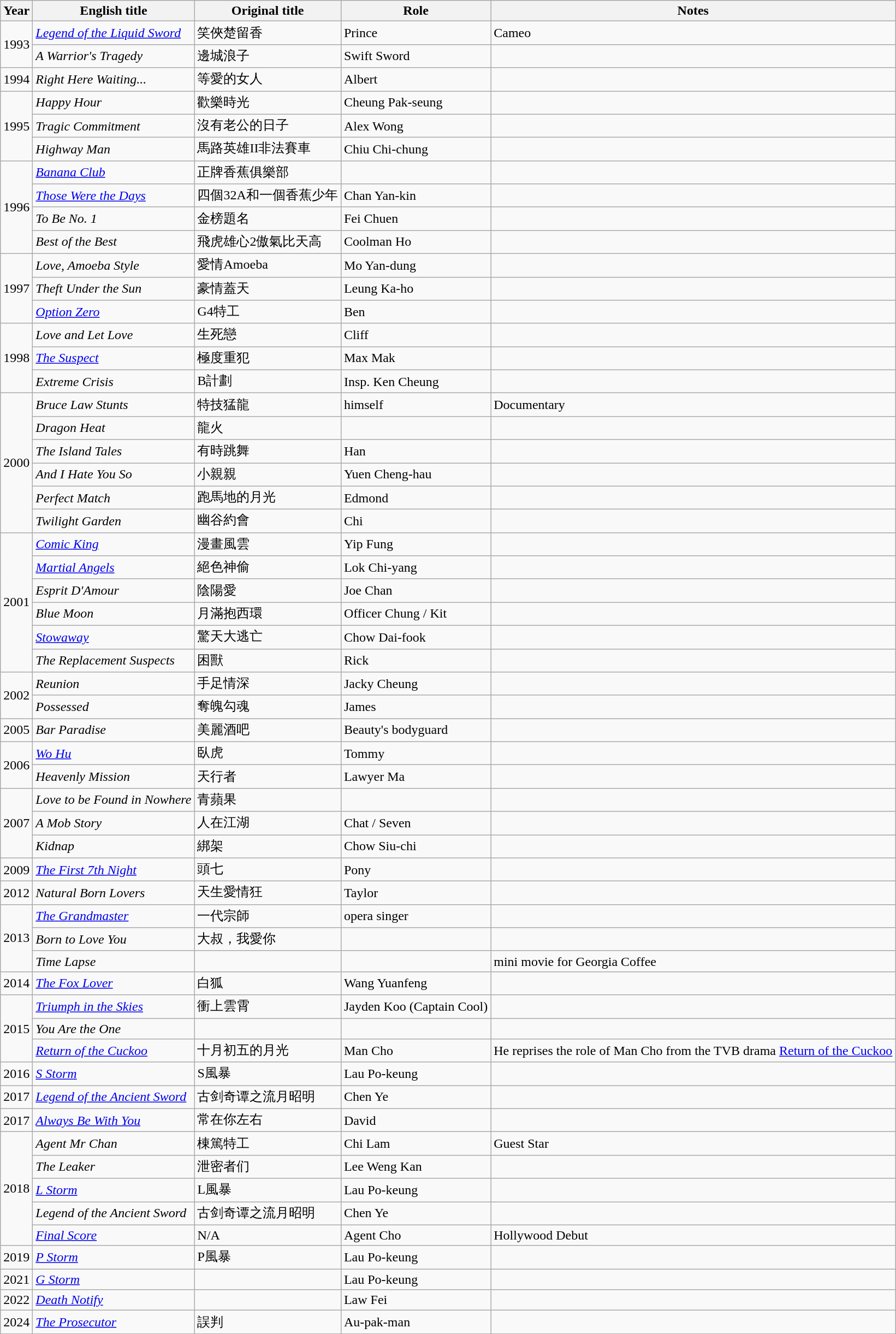<table class="wikitable sortable">
<tr>
<th>Year</th>
<th>English title</th>
<th>Original title</th>
<th>Role</th>
<th class="unsortable">Notes</th>
</tr>
<tr>
<td rowspan=2>1993</td>
<td><em><a href='#'>Legend of the Liquid Sword</a></em></td>
<td>笑俠楚留香</td>
<td>Prince</td>
<td>Cameo</td>
</tr>
<tr>
<td><em>A Warrior's Tragedy</em></td>
<td>邊城浪子</td>
<td>Swift Sword</td>
<td></td>
</tr>
<tr>
<td>1994</td>
<td><em>Right Here Waiting...</em></td>
<td>等愛的女人</td>
<td>Albert</td>
<td></td>
</tr>
<tr>
<td rowspan=3>1995</td>
<td><em>Happy Hour</em></td>
<td>歡樂時光</td>
<td>Cheung Pak-seung</td>
<td></td>
</tr>
<tr>
<td><em>Tragic Commitment</em></td>
<td>沒有老公的日子</td>
<td>Alex Wong</td>
<td></td>
</tr>
<tr>
<td><em>Highway Man</em></td>
<td>馬路英雄II非法賽車</td>
<td>Chiu Chi-chung</td>
<td></td>
</tr>
<tr>
<td rowspan=4>1996</td>
<td><em><a href='#'>Banana Club</a></em></td>
<td>正牌香蕉俱樂部</td>
<td></td>
<td></td>
</tr>
<tr>
<td><em><a href='#'>Those Were the Days</a></em></td>
<td>四個32A和一個香蕉少年</td>
<td>Chan Yan-kin</td>
<td></td>
</tr>
<tr>
<td><em>To Be No. 1</em></td>
<td>金榜題名</td>
<td>Fei Chuen</td>
<td></td>
</tr>
<tr>
<td><em>Best of the Best</em></td>
<td>飛虎雄心2傲氣比天高</td>
<td>Coolman Ho</td>
<td></td>
</tr>
<tr>
<td rowspan=3>1997</td>
<td><em>Love, Amoeba Style</em></td>
<td>愛情Amoeba</td>
<td>Mo Yan-dung</td>
<td></td>
</tr>
<tr>
<td><em>Theft Under the Sun</em></td>
<td>豪情蓋天</td>
<td>Leung Ka-ho</td>
<td></td>
</tr>
<tr>
<td><em><a href='#'>Option Zero</a></em></td>
<td>G4特工</td>
<td>Ben</td>
<td></td>
</tr>
<tr>
<td rowspan=3>1998</td>
<td><em>Love and Let Love</em></td>
<td>生死戀</td>
<td>Cliff</td>
<td></td>
</tr>
<tr>
<td><em><a href='#'>The Suspect</a></em></td>
<td>極度重犯</td>
<td>Max Mak</td>
<td></td>
</tr>
<tr>
<td><em>Extreme Crisis</em></td>
<td>B計劃</td>
<td>Insp. Ken Cheung</td>
<td></td>
</tr>
<tr>
<td rowspan=6>2000</td>
<td><em>Bruce Law Stunts</em></td>
<td>特技猛龍</td>
<td>himself</td>
<td>Documentary</td>
</tr>
<tr>
<td><em>Dragon Heat</em></td>
<td>龍火</td>
<td></td>
<td></td>
</tr>
<tr>
<td><em>The Island Tales</em></td>
<td>有時跳舞</td>
<td>Han</td>
<td></td>
</tr>
<tr>
<td><em>And I Hate You So</em></td>
<td>小親親</td>
<td>Yuen Cheng-hau</td>
<td></td>
</tr>
<tr>
<td><em>Perfect Match</em></td>
<td>跑馬地的月光</td>
<td>Edmond</td>
<td></td>
</tr>
<tr>
<td><em>Twilight Garden</em></td>
<td>幽谷約會</td>
<td>Chi</td>
<td></td>
</tr>
<tr>
<td rowspan=6>2001</td>
<td><em><a href='#'>Comic King</a></em></td>
<td>漫畫風雲</td>
<td>Yip Fung</td>
<td></td>
</tr>
<tr>
<td><em><a href='#'>Martial Angels</a></em></td>
<td>絕色神偷</td>
<td>Lok Chi-yang</td>
<td></td>
</tr>
<tr>
<td><em>Esprit D'Amour</em></td>
<td>陰陽愛</td>
<td>Joe Chan</td>
<td></td>
</tr>
<tr>
<td><em>Blue Moon</em></td>
<td>月滿抱西環</td>
<td>Officer Chung / Kit</td>
<td></td>
</tr>
<tr>
<td><em><a href='#'>Stowaway</a></em></td>
<td>驚天大逃亡</td>
<td>Chow Dai-fook</td>
<td></td>
</tr>
<tr>
<td><em>The Replacement Suspects</em></td>
<td>困獸</td>
<td>Rick</td>
<td></td>
</tr>
<tr>
<td rowspan=2>2002</td>
<td><em>Reunion</em></td>
<td>手足情深</td>
<td>Jacky Cheung</td>
<td></td>
</tr>
<tr>
<td><em>Possessed</em></td>
<td>奪魄勾魂</td>
<td>James</td>
<td></td>
</tr>
<tr>
<td>2005</td>
<td><em>Bar Paradise</em></td>
<td>美麗酒吧</td>
<td>Beauty's bodyguard</td>
<td></td>
</tr>
<tr>
<td rowspan=2>2006</td>
<td><em><a href='#'>Wo Hu</a></em></td>
<td>臥虎</td>
<td>Tommy</td>
<td></td>
</tr>
<tr>
<td><em>Heavenly Mission</em></td>
<td>天行者</td>
<td>Lawyer Ma</td>
<td></td>
</tr>
<tr>
<td rowspan=3>2007</td>
<td><em>Love to be Found in Nowhere</em></td>
<td>青蘋果</td>
<td></td>
<td></td>
</tr>
<tr>
<td><em>A Mob Story</em></td>
<td>人在江湖</td>
<td>Chat / Seven</td>
<td></td>
</tr>
<tr>
<td><em>Kidnap</em></td>
<td>綁架</td>
<td>Chow Siu-chi</td>
<td></td>
</tr>
<tr>
<td>2009</td>
<td><em><a href='#'>The First 7th Night</a></em></td>
<td>頭七</td>
<td>Pony</td>
<td></td>
</tr>
<tr>
<td>2012</td>
<td><em>Natural Born Lovers</em></td>
<td>天生愛情狂</td>
<td>Taylor</td>
<td></td>
</tr>
<tr>
<td rowspan=3>2013</td>
<td><em><a href='#'>The Grandmaster</a></em></td>
<td>一代宗師</td>
<td>opera singer</td>
<td></td>
</tr>
<tr>
<td><em>Born to Love You</em></td>
<td>大叔，我愛你</td>
<td></td>
<td></td>
</tr>
<tr>
<td><em>Time Lapse</em></td>
<td></td>
<td></td>
<td>mini movie for Georgia Coffee</td>
</tr>
<tr>
<td>2014</td>
<td><em><a href='#'>The Fox Lover</a></em></td>
<td>白狐</td>
<td>Wang Yuanfeng</td>
<td></td>
</tr>
<tr>
<td rowspan=3>2015</td>
<td><em><a href='#'>Triumph in the Skies</a></em></td>
<td>衝上雲霄</td>
<td>Jayden Koo (Captain Cool)</td>
<td></td>
</tr>
<tr>
<td><em>You Are the One</em></td>
<td></td>
<td></td>
<td></td>
</tr>
<tr>
<td><em><a href='#'>Return of the Cuckoo</a></em></td>
<td>十月初五的月光</td>
<td>Man Cho</td>
<td>He reprises the role of Man Cho from the TVB drama <a href='#'>Return of the Cuckoo</a></td>
</tr>
<tr>
<td>2016</td>
<td><em><a href='#'>S Storm</a></em></td>
<td>S風暴</td>
<td>Lau Po-keung</td>
<td></td>
</tr>
<tr>
<td>2017</td>
<td><em><a href='#'>Legend of the Ancient Sword</a></em></td>
<td>古剑奇谭之流月昭明</td>
<td>Chen Ye</td>
<td></td>
</tr>
<tr>
<td>2017</td>
<td><em><a href='#'>Always Be With You</a></em></td>
<td>常在你左右</td>
<td>David</td>
<td></td>
</tr>
<tr>
<td rowspan=5>2018</td>
<td><em>Agent Mr Chan</em></td>
<td>棟篤特工</td>
<td>Chi Lam</td>
<td>Guest Star</td>
</tr>
<tr>
<td><em>The Leaker</em></td>
<td>泄密者们</td>
<td>Lee Weng Kan</td>
<td></td>
</tr>
<tr>
<td><em><a href='#'>L Storm</a></em></td>
<td>L風暴</td>
<td>Lau Po-keung</td>
<td></td>
</tr>
<tr>
<td><em>Legend of the Ancient Sword</em></td>
<td>古剑奇谭之流月昭明</td>
<td>Chen Ye</td>
<td></td>
</tr>
<tr>
<td><em><a href='#'>Final Score</a></em></td>
<td>N/A</td>
<td>Agent Cho</td>
<td>Hollywood Debut</td>
</tr>
<tr>
<td>2019</td>
<td><em><a href='#'>P Storm</a></em></td>
<td>P風暴</td>
<td>Lau Po-keung</td>
<td></td>
</tr>
<tr>
<td>2021</td>
<td><em><a href='#'>G Storm</a></em></td>
<td></td>
<td>Lau Po-keung</td>
<td></td>
</tr>
<tr>
<td>2022</td>
<td><em><a href='#'>Death Notify</a></em></td>
<td></td>
<td>Law Fei</td>
<td></td>
</tr>
<tr>
<td>2024</td>
<td><em><a href='#'>The Prosecutor</a></em></td>
<td>誤判</td>
<td>Au-pak-man</td>
<td></td>
</tr>
</table>
